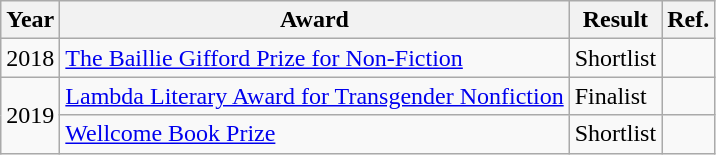<table class="wikitable">
<tr>
<th>Year</th>
<th>Award</th>
<th>Result</th>
<th>Ref.</th>
</tr>
<tr>
<td>2018</td>
<td><a href='#'>The Baillie Gifford Prize for Non-Fiction</a></td>
<td>Shortlist</td>
<td></td>
</tr>
<tr>
<td rowspan="2">2019</td>
<td><a href='#'>Lambda Literary Award for Transgender Nonfiction</a></td>
<td>Finalist</td>
<td></td>
</tr>
<tr>
<td><a href='#'>Wellcome Book Prize</a></td>
<td>Shortlist</td>
<td></td>
</tr>
</table>
